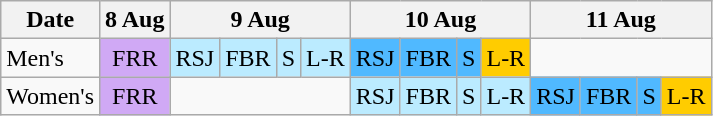<table class="wikitable">
<tr>
<th>Date</th>
<th>8 Aug</th>
<th colspan="4">9 Aug</th>
<th colspan="4">10 Aug</th>
<th colspan="4">11 Aug</th>
</tr>
<tr>
<td>Men's</td>
<td align="center" bgcolor="#D0A9F5">FRR</td>
<td align="center" bgcolor="#BBEBFF">RSJ</td>
<td align="center" bgcolor="#BBEBFF">FBR</td>
<td align="center" bgcolor="#BBEBFF">S</td>
<td align="center" bgcolor="#BBEBFF">L-R</td>
<td align="center" bgcolor="#50B9FF">RSJ</td>
<td align="center" bgcolor="#50B9FF">FBR</td>
<td align="center" bgcolor="#50B9FF">S</td>
<td align="center" bgcolor="#FFCC00">L-R</td>
<td colspan="4"></td>
</tr>
<tr>
<td>Women's</td>
<td align="center" bgcolor="#D0A9F5">FRR</td>
<td colspan="4"></td>
<td align="center" bgcolor="#BBEBFF">RSJ</td>
<td align="center" bgcolor="#BBEBFF">FBR</td>
<td align="center" bgcolor="#BBEBFF">S</td>
<td align="center" bgcolor="#BBEBFF">L-R</td>
<td align="center" bgcolor="#50B9FF">RSJ</td>
<td align="center" bgcolor="#50B9FF">FBR</td>
<td align="center" bgcolor="#50B9FF">S</td>
<td align="center" bgcolor="#FFCC00">L-R</td>
</tr>
</table>
